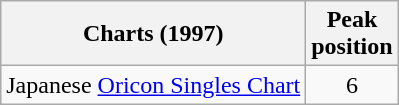<table class="wikitable">
<tr>
<th>Charts (1997)</th>
<th>Peak<br>position</th>
</tr>
<tr>
<td>Japanese <a href='#'>Oricon Singles Chart</a></td>
<td align="center">6</td>
</tr>
</table>
